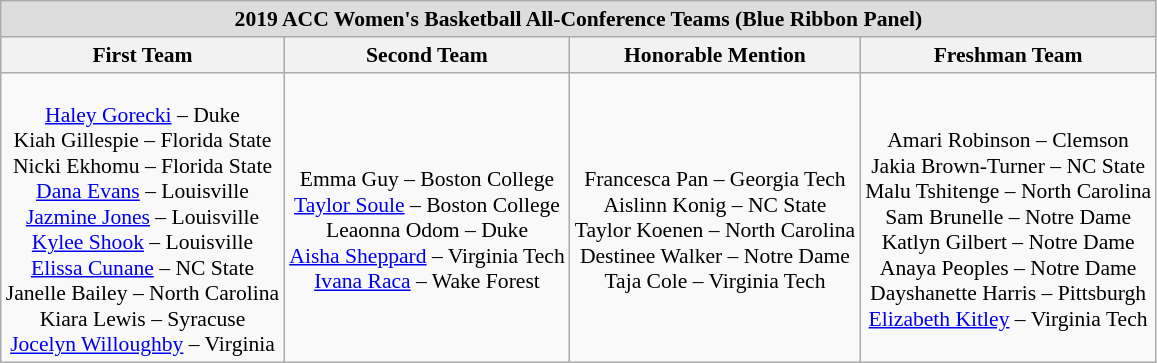<table class="wikitable" style="white-space:nowrap; font-size:90%; text-align:center;">
<tr>
<td colspan="4" style="text-align:center; background:#ddd;"><strong>2019 ACC Women's Basketball All-Conference Teams (Blue Ribbon Panel)</strong></td>
</tr>
<tr>
<th>First Team</th>
<th>Second Team</th>
<th>Honorable Mention</th>
<th>Freshman Team</th>
</tr>
<tr>
<td><br><a href='#'>Haley Gorecki</a> – Duke<br>
Kiah Gillespie – Florida State<br>
Nicki Ekhomu – Florida State<br>
<a href='#'>Dana Evans</a> – Louisville<br>
<a href='#'>Jazmine Jones</a> – Louisville<br>
<a href='#'>Kylee Shook</a> – Louisville<br>
<a href='#'>Elissa Cunane</a> – NC State<br>
Janelle Bailey – North Carolina<br>
Kiara Lewis – Syracuse<br>
<a href='#'>Jocelyn Willoughby</a> – Virginia</td>
<td><br>Emma Guy – Boston College<br>
<a href='#'>Taylor Soule</a> – Boston College<br>
Leaonna Odom – Duke<br>
<a href='#'>Aisha Sheppard</a> – Virginia Tech<br>
<a href='#'>Ivana Raca</a> – Wake Forest</td>
<td><br>Francesca Pan – Georgia Tech<br>
Aislinn Konig – NC State<br>
Taylor Koenen – North Carolina<br>
Destinee Walker – Notre Dame<br>
Taja Cole – Virginia Tech</td>
<td><br>Amari Robinson – Clemson<br>
Jakia Brown-Turner – NC State<br>
Malu Tshitenge – North Carolina<br>
Sam Brunelle – Notre Dame<br>
Katlyn Gilbert – Notre Dame<br>
Anaya Peoples – Notre Dame<br>
Dayshanette Harris – Pittsburgh<br>
<a href='#'>Elizabeth Kitley</a> – Virginia Tech</td>
</tr>
</table>
